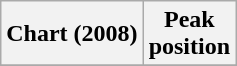<table class="wikitable">
<tr>
<th>Chart (2008)</th>
<th>Peak<br>position</th>
</tr>
<tr>
</tr>
</table>
